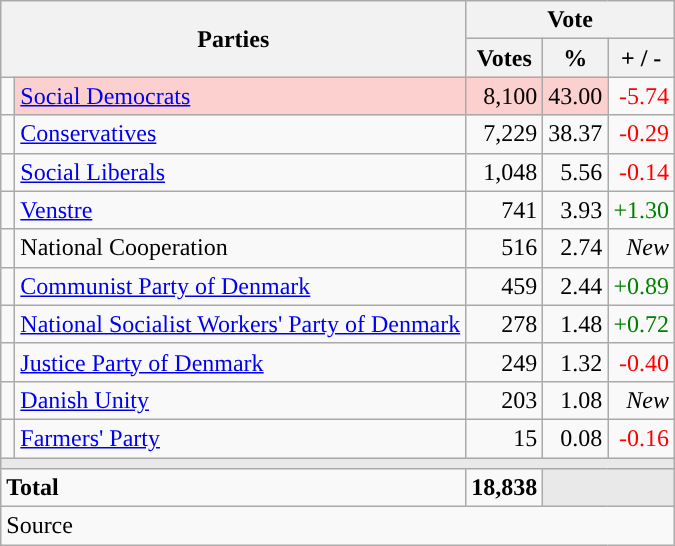<table class="wikitable" style="text-align:right;">
<tr>
<th style="text-align:centre;" rowspan="2" colspan="2" width="225">Parties</th>
<th colspan="3">Vote</th>
</tr>
<tr>
<th width="15">Votes</th>
<th width="15">%</th>
<th width="15">+ / -</th>
</tr>
<tr>
<td width="2" style="color:inherit;background:"></td>
<td bgcolor=#fbd0ce  align="left"><a href='#'>Social Democrats</a></td>
<td bgcolor=#fbd0ce>8,100</td>
<td bgcolor=#fbd0ce>43.00</td>
<td style=color:red;>-5.74</td>
</tr>
<tr>
<td width="2" style="color:inherit;background:"></td>
<td align="left"><a href='#'>Conservatives</a></td>
<td>7,229</td>
<td>38.37</td>
<td style=color:red;>-0.29</td>
</tr>
<tr>
<td width="2" style="color:inherit;background:"></td>
<td align="left"><a href='#'>Social Liberals</a></td>
<td>1,048</td>
<td>5.56</td>
<td style=color:red;>-0.14</td>
</tr>
<tr>
<td width="2" style="color:inherit;background:"></td>
<td align="left"><a href='#'>Venstre</a></td>
<td>741</td>
<td>3.93</td>
<td style=color:green;>+1.30</td>
</tr>
<tr>
<td width="2" style="color:inherit;background:"></td>
<td align="left">National Cooperation</td>
<td>516</td>
<td>2.74</td>
<td><em>New</em></td>
</tr>
<tr>
<td width="2" style="color:inherit;background:"></td>
<td align="left"><a href='#'>Communist Party of Denmark</a></td>
<td>459</td>
<td>2.44</td>
<td style=color:green;>+0.89</td>
</tr>
<tr>
<td width="2" style="color:inherit;background:"></td>
<td align="left"><a href='#'>National Socialist Workers' Party of Denmark</a></td>
<td>278</td>
<td>1.48</td>
<td style=color:green;>+0.72</td>
</tr>
<tr>
<td width="2" style="color:inherit;background:"></td>
<td align="left"><a href='#'>Justice Party of Denmark</a></td>
<td>249</td>
<td>1.32</td>
<td style=color:red;>-0.40</td>
</tr>
<tr>
<td width="2" style="color:inherit;background:"></td>
<td align="left"><a href='#'>Danish Unity</a></td>
<td>203</td>
<td>1.08</td>
<td><em>New</em></td>
</tr>
<tr>
<td width="2" style="color:inherit;background:"></td>
<td align="left"><a href='#'>Farmers' Party</a></td>
<td>15</td>
<td>0.08</td>
<td style=color:red;>-0.16</td>
</tr>
<tr>
<td colspan="7" bgcolor="#E9E9E9"></td>
</tr>
<tr>
<td align="left" colspan="2"><strong>Total</strong></td>
<td><strong>18,838</strong></td>
<td bgcolor="#E9E9E9" colspan="2"></td>
</tr>
<tr>
<td align="left" colspan="6">Source</td>
</tr>
</table>
